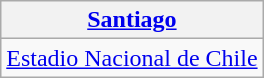<table class="wikitable" style="text-align:center;">
<tr>
<th><a href='#'>Santiago</a></th>
</tr>
<tr>
<td><a href='#'>Estadio Nacional de Chile</a></td>
</tr>
</table>
